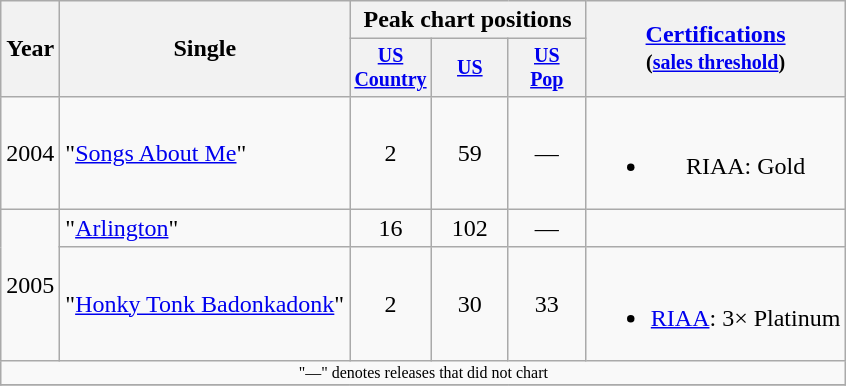<table class="wikitable" style="text-align:center;">
<tr>
<th rowspan="2">Year</th>
<th rowspan="2">Single</th>
<th colspan="3">Peak chart positions</th>
<th rowspan="2"><a href='#'>Certifications</a><br><small>(<a href='#'>sales threshold</a>)</small></th>
</tr>
<tr style="font-size:smaller;">
<th width="45"><a href='#'>US Country</a></th>
<th width="45"><a href='#'>US</a></th>
<th width="45"><a href='#'>US<br>Pop</a></th>
</tr>
<tr>
<td>2004</td>
<td align="left">"<a href='#'>Songs About Me</a>"</td>
<td>2</td>
<td>59</td>
<td>—</td>
<td><br><ul><li>RIAA: Gold</li></ul></td>
</tr>
<tr>
<td rowspan="2">2005</td>
<td align="left">"<a href='#'>Arlington</a>"</td>
<td>16</td>
<td>102</td>
<td>—</td>
<td></td>
</tr>
<tr>
<td align="left">"<a href='#'>Honky Tonk Badonkadonk</a>"</td>
<td>2</td>
<td>30</td>
<td>33</td>
<td align="left"><br><ul><li><a href='#'>RIAA</a>: 3× Platinum</li></ul></td>
</tr>
<tr>
<td colspan="6" style="font-size:8pt">"—" denotes releases that did not chart</td>
</tr>
<tr>
</tr>
</table>
